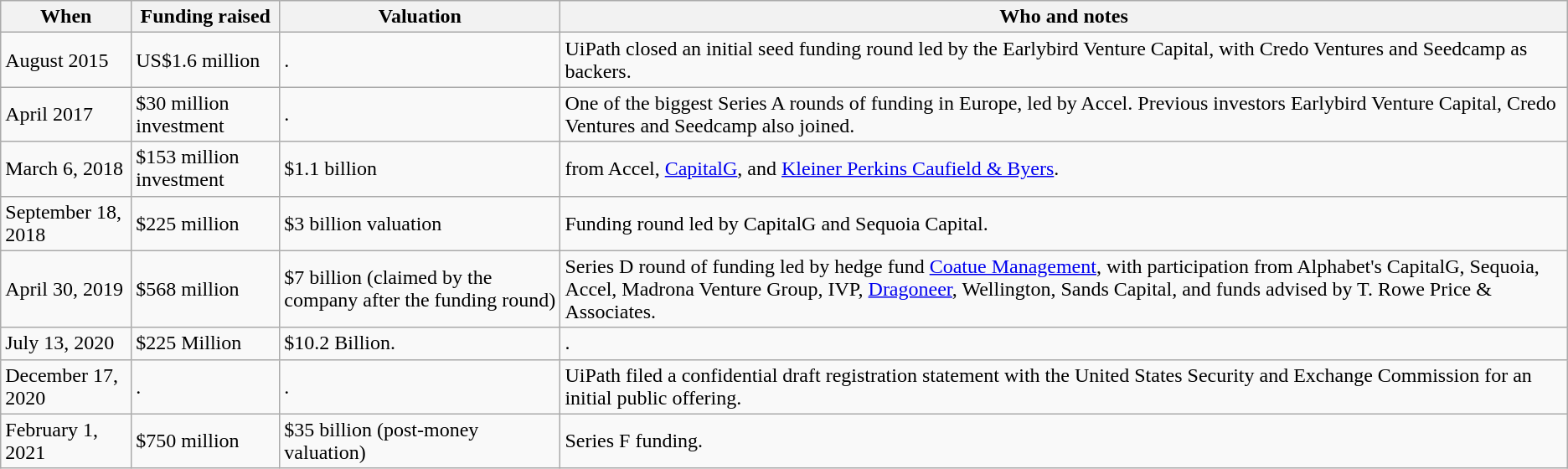<table class="wikitable">
<tr>
<th>When</th>
<th>Funding raised</th>
<th>Valuation</th>
<th>Who and notes</th>
</tr>
<tr>
<td>August 2015</td>
<td>US$1.6 million</td>
<td>.</td>
<td>UiPath closed an initial seed funding round led by the Earlybird Venture Capital, with Credo Ventures and Seedcamp as backers.</td>
</tr>
<tr>
<td>April 2017</td>
<td>$30 million investment</td>
<td>.</td>
<td>One of the biggest Series A rounds of funding in Europe, led by Accel. Previous investors Earlybird Venture Capital, Credo Ventures and Seedcamp also joined.</td>
</tr>
<tr>
<td>March 6, 2018</td>
<td>$153 million investment</td>
<td>$1.1 billion</td>
<td>from Accel, <a href='#'>CapitalG</a>, and <a href='#'>Kleiner Perkins Caufield & Byers</a>.</td>
</tr>
<tr>
<td>September 18, 2018</td>
<td>$225 million</td>
<td>$3 billion valuation</td>
<td>Funding round led by CapitalG and Sequoia Capital.</td>
</tr>
<tr>
<td>April 30, 2019</td>
<td>$568 million</td>
<td>$7 billion (claimed by the company after the funding round)</td>
<td>Series D round of funding led by hedge fund <a href='#'>Coatue Management</a>, with participation from Alphabet's CapitalG, Sequoia, Accel, Madrona Venture Group, IVP, <a href='#'>Dragoneer</a>, Wellington, Sands Capital, and funds advised by T. Rowe Price & Associates.</td>
</tr>
<tr>
<td>July 13, 2020</td>
<td>$225 Million</td>
<td>$10.2 Billion.</td>
<td>.</td>
</tr>
<tr>
<td>December 17, 2020</td>
<td>.</td>
<td>.</td>
<td>UiPath filed a confidential draft registration statement with the United States Security and Exchange Commission for an initial public offering.</td>
</tr>
<tr>
<td>February 1, 2021</td>
<td>$750 million</td>
<td>$35 billion (post-money valuation)</td>
<td>Series F funding.</td>
</tr>
</table>
